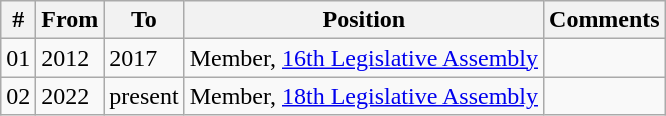<table class="wikitable sortable">
<tr>
<th>#</th>
<th>From</th>
<th>To</th>
<th>Position</th>
<th>Comments</th>
</tr>
<tr>
<td>01</td>
<td>2012</td>
<td>2017</td>
<td>Member, <a href='#'>16th Legislative Assembly</a></td>
<td></td>
</tr>
<tr>
<td>02</td>
<td>2022</td>
<td>present</td>
<td>Member, <a href='#'>18th Legislative Assembly</a></td>
<td></td>
</tr>
</table>
